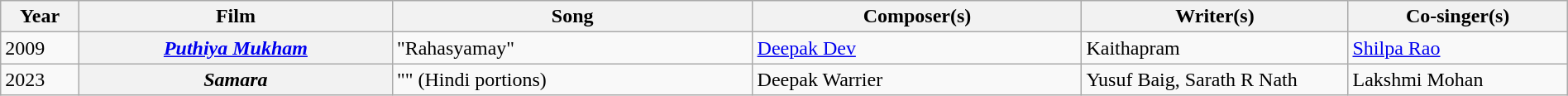<table class="wikitable plainrowheaders" width="100%" textcolor:#000;">
<tr>
<th scope="col" width=5%><strong>Year</strong></th>
<th scope="col" width=20%><strong>Film</strong></th>
<th scope="col" width=23%><strong>Song</strong></th>
<th scope="col" width=21%><strong>Composer(s)</strong></th>
<th scope="col" width=17%><strong>Writer(s)</strong></th>
<th scope="col" width=18%><strong>Co-singer(s)</strong></th>
</tr>
<tr>
<td>2009</td>
<th scope="row"><em><a href='#'>Puthiya Mukham</a></em></th>
<td>"Rahasyamay"</td>
<td><a href='#'>Deepak Dev</a></td>
<td>Kaithapram</td>
<td><a href='#'>Shilpa Rao</a></td>
</tr>
<tr>
<td>2023</td>
<th scope="row"><em>Samara</em></th>
<td>"" (Hindi portions)</td>
<td>Deepak Warrier</td>
<td>Yusuf Baig, Sarath R Nath</td>
<td>Lakshmi Mohan</td>
</tr>
</table>
